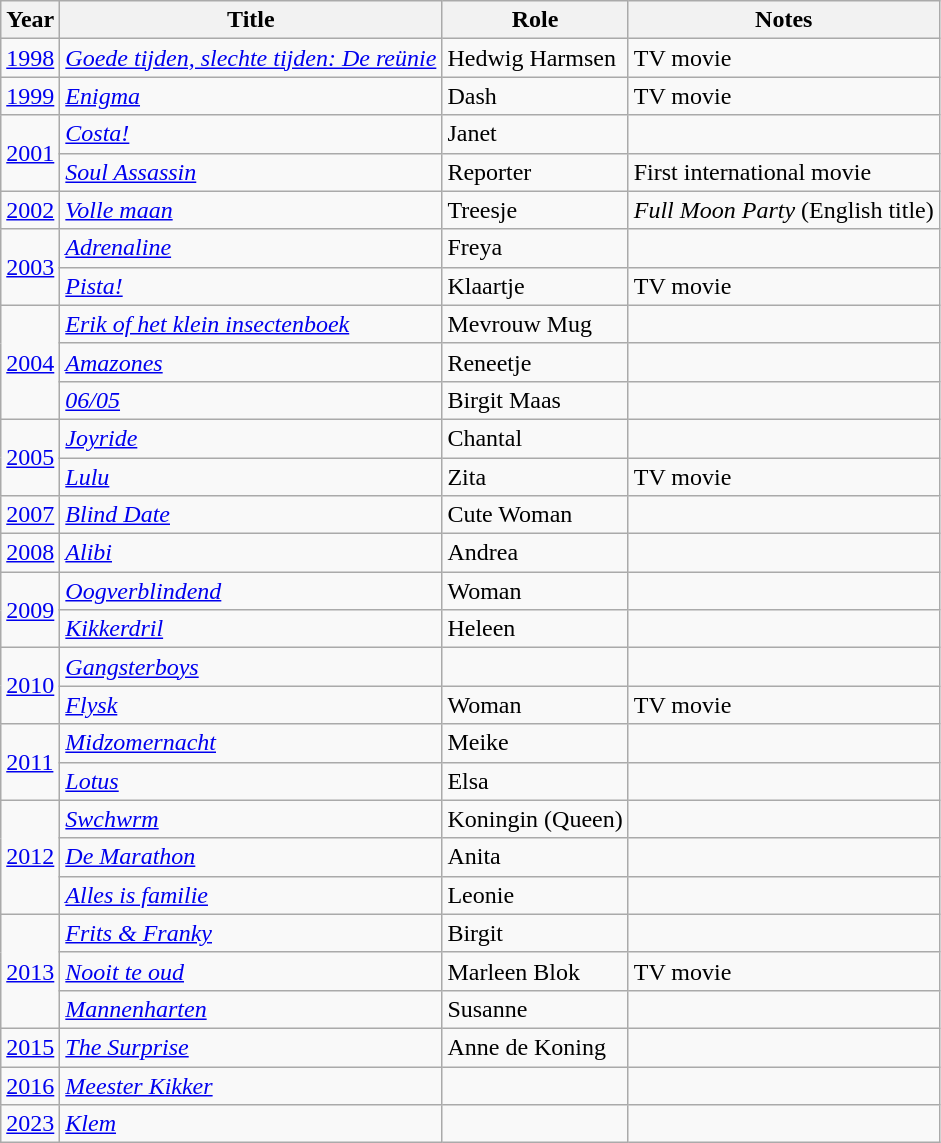<table class="wikitable">
<tr>
<th>Year</th>
<th>Title</th>
<th>Role</th>
<th>Notes</th>
</tr>
<tr>
<td><a href='#'>1998</a></td>
<td><em><a href='#'>Goede tijden, slechte tijden: De reünie</a></em></td>
<td>Hedwig Harmsen</td>
<td>TV movie</td>
</tr>
<tr>
<td><a href='#'>1999</a></td>
<td><em><a href='#'>Enigma</a></em></td>
<td>Dash</td>
<td>TV movie</td>
</tr>
<tr>
<td rowspan="2"><a href='#'>2001</a></td>
<td><em><a href='#'>Costa!</a></em></td>
<td>Janet</td>
<td></td>
</tr>
<tr>
<td><em><a href='#'>Soul Assassin</a></em></td>
<td>Reporter</td>
<td>First international movie</td>
</tr>
<tr>
<td><a href='#'>2002</a></td>
<td><em><a href='#'>Volle maan</a></em></td>
<td>Treesje</td>
<td><em>Full Moon Party</em> (English title)</td>
</tr>
<tr>
<td rowspan="2"><a href='#'>2003</a></td>
<td><em><a href='#'>Adrenaline</a></em></td>
<td>Freya</td>
<td></td>
</tr>
<tr>
<td><em><a href='#'>Pista!</a></em></td>
<td>Klaartje</td>
<td>TV movie</td>
</tr>
<tr>
<td rowspan="3"><a href='#'>2004</a></td>
<td><em><a href='#'>Erik of het klein insectenboek</a></em></td>
<td>Mevrouw Mug</td>
<td></td>
</tr>
<tr>
<td><em><a href='#'>Amazones</a></em></td>
<td>Reneetje</td>
<td></td>
</tr>
<tr>
<td><em><a href='#'>06/05</a></em></td>
<td>Birgit Maas</td>
<td></td>
</tr>
<tr>
<td rowspan="2"><a href='#'>2005</a></td>
<td><em><a href='#'>Joyride</a></em></td>
<td>Chantal</td>
<td></td>
</tr>
<tr>
<td><em><a href='#'>Lulu</a></em></td>
<td>Zita</td>
<td>TV movie</td>
</tr>
<tr>
<td><a href='#'>2007</a></td>
<td><em><a href='#'>Blind Date</a></em></td>
<td>Cute Woman</td>
<td></td>
</tr>
<tr>
<td><a href='#'>2008</a></td>
<td><em><a href='#'>Alibi</a></em></td>
<td>Andrea</td>
<td></td>
</tr>
<tr>
<td rowspan="2"><a href='#'>2009</a></td>
<td><em><a href='#'>Oogverblindend</a></em></td>
<td>Woman</td>
<td></td>
</tr>
<tr>
<td><em><a href='#'>Kikkerdril</a></em></td>
<td>Heleen</td>
<td></td>
</tr>
<tr>
<td rowspan="2"><a href='#'>2010</a></td>
<td><em><a href='#'>Gangsterboys</a></em></td>
<td></td>
</tr>
<tr>
<td><em><a href='#'>Flysk</a></em></td>
<td>Woman</td>
<td>TV movie</td>
</tr>
<tr>
<td rowspan="2"><a href='#'>2011</a></td>
<td><em><a href='#'>Midzomernacht</a></em></td>
<td>Meike</td>
<td></td>
</tr>
<tr>
<td><em><a href='#'>Lotus</a></em></td>
<td>Elsa</td>
<td></td>
</tr>
<tr>
<td rowspan="3"><a href='#'>2012</a></td>
<td><em><a href='#'>Swchwrm</a></em></td>
<td>Koningin (Queen)</td>
<td></td>
</tr>
<tr>
<td><em><a href='#'>De Marathon</a></em></td>
<td>Anita</td>
<td></td>
</tr>
<tr>
<td><em><a href='#'>Alles is familie</a></em></td>
<td>Leonie</td>
<td></td>
</tr>
<tr>
<td rowspan="3"><a href='#'>2013</a></td>
<td><em><a href='#'>Frits & Franky</a></em></td>
<td>Birgit</td>
<td></td>
</tr>
<tr>
<td><em><a href='#'>Nooit te oud</a></em></td>
<td>Marleen Blok</td>
<td>TV movie</td>
</tr>
<tr>
<td><em><a href='#'>Mannenharten</a></em></td>
<td>Susanne</td>
</tr>
<tr>
<td rowspan="1"><a href='#'>2015</a></td>
<td><em><a href='#'>The Surprise</a></em></td>
<td>Anne de Koning</td>
<td></td>
</tr>
<tr>
<td><a href='#'>2016</a></td>
<td><em><a href='#'>Meester Kikker</a></em></td>
<td></td>
<td></td>
</tr>
<tr>
<td><a href='#'>2023</a></td>
<td><em><a href='#'>Klem</a></em></td>
<td></td>
<td></td>
</tr>
</table>
